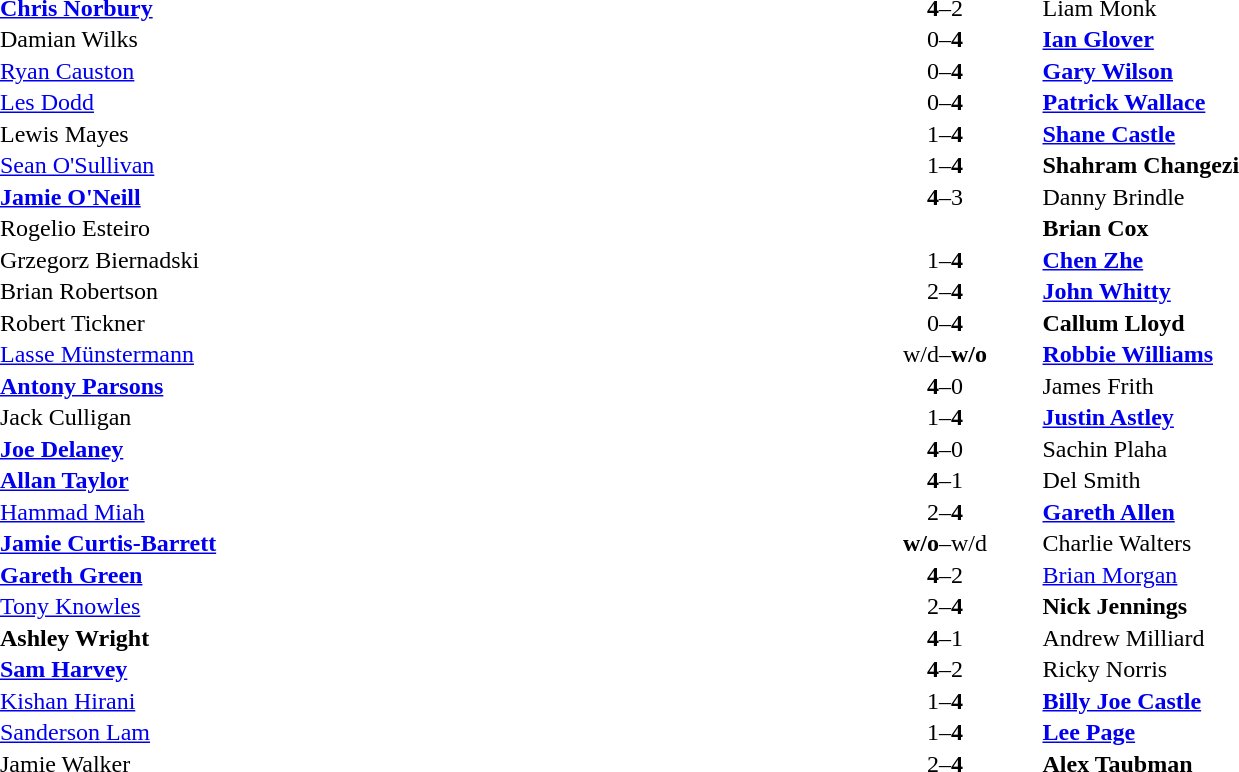<table width="100%" cellspacing="1">
<tr>
<th width=45%></th>
<th width=10%></th>
<th width=45%></th>
</tr>
<tr>
<td> <strong><a href='#'>Chris Norbury</a></strong></td>
<td align="center"><strong>4</strong>–2</td>
<td> Liam Monk</td>
</tr>
<tr>
<td> Damian Wilks</td>
<td align="center">0–<strong>4</strong></td>
<td> <strong><a href='#'>Ian Glover</a></strong></td>
</tr>
<tr>
<td> <a href='#'>Ryan Causton</a></td>
<td align="center">0–<strong>4</strong></td>
<td> <strong><a href='#'>Gary Wilson</a></strong></td>
</tr>
<tr>
<td> <a href='#'>Les Dodd</a></td>
<td align="center">0–<strong>4</strong></td>
<td> <strong><a href='#'>Patrick Wallace</a></strong></td>
</tr>
<tr>
<td> Lewis Mayes</td>
<td align="center">1–<strong>4</strong></td>
<td> <strong><a href='#'>Shane Castle</a></strong></td>
</tr>
<tr>
<td> <a href='#'>Sean O'Sullivan</a></td>
<td align="center">1–<strong>4</strong></td>
<td> <strong>Shahram Changezi</strong></td>
</tr>
<tr>
<td> <strong><a href='#'>Jamie O'Neill</a></strong></td>
<td align="center"><strong>4</strong>–3</td>
<td> Danny Brindle</td>
</tr>
<tr>
<td> Rogelio Esteiro</td>
<td align="center"></td>
<td> <strong>Brian Cox</strong></td>
</tr>
<tr>
<td> Grzegorz Biernadski</td>
<td align="center">1–<strong>4</strong></td>
<td> <strong><a href='#'>Chen Zhe</a></strong></td>
</tr>
<tr>
<td> Brian Robertson</td>
<td align="center">2–<strong>4</strong></td>
<td> <strong><a href='#'>John Whitty</a></strong></td>
</tr>
<tr>
<td> Robert Tickner</td>
<td align="center">0–<strong>4</strong></td>
<td> <strong>Callum Lloyd</strong></td>
</tr>
<tr>
<td> <a href='#'>Lasse Münstermann</a></td>
<td align="center">w/d–<strong>w/o</strong></td>
<td> <strong><a href='#'>Robbie Williams</a></strong></td>
</tr>
<tr>
<td> <strong><a href='#'>Antony Parsons</a></strong></td>
<td align="center"><strong>4</strong>–0</td>
<td> James Frith</td>
</tr>
<tr>
<td> Jack Culligan</td>
<td align="center">1–<strong>4</strong></td>
<td> <strong><a href='#'>Justin Astley</a></strong></td>
</tr>
<tr>
<td> <strong><a href='#'>Joe Delaney</a></strong></td>
<td align="center"><strong>4</strong>–0</td>
<td> Sachin Plaha</td>
</tr>
<tr>
<td> <strong><a href='#'>Allan Taylor</a></strong></td>
<td align="center"><strong>4</strong>–1</td>
<td> Del Smith</td>
</tr>
<tr>
<td> <a href='#'>Hammad Miah</a></td>
<td align="center">2–<strong>4</strong></td>
<td> <strong><a href='#'>Gareth Allen</a></strong></td>
</tr>
<tr>
<td> <strong><a href='#'>Jamie Curtis-Barrett</a></strong></td>
<td align="center"><strong>w/o</strong>–w/d</td>
<td> Charlie Walters</td>
</tr>
<tr>
<td> <strong><a href='#'>Gareth Green</a></strong></td>
<td align="center"><strong>4</strong>–2</td>
<td> <a href='#'>Brian Morgan</a></td>
</tr>
<tr>
<td> <a href='#'>Tony Knowles</a></td>
<td align="center">2–<strong>4</strong></td>
<td> <strong>Nick Jennings</strong></td>
</tr>
<tr>
<td> <strong>Ashley Wright</strong></td>
<td align="center"><strong>4</strong>–1</td>
<td> Andrew Milliard</td>
</tr>
<tr>
<td> <strong><a href='#'>Sam Harvey</a></strong></td>
<td align="center"><strong>4</strong>–2</td>
<td> Ricky Norris</td>
</tr>
<tr>
<td> <a href='#'>Kishan Hirani</a></td>
<td align="center">1–<strong>4</strong></td>
<td> <strong><a href='#'>Billy Joe Castle</a></strong></td>
</tr>
<tr>
<td> <a href='#'>Sanderson Lam</a></td>
<td align="center">1–<strong>4</strong></td>
<td> <strong><a href='#'>Lee Page</a></strong></td>
</tr>
<tr>
<td> Jamie Walker</td>
<td align="center">2–<strong>4</strong></td>
<td> <strong>Alex Taubman</strong></td>
</tr>
</table>
